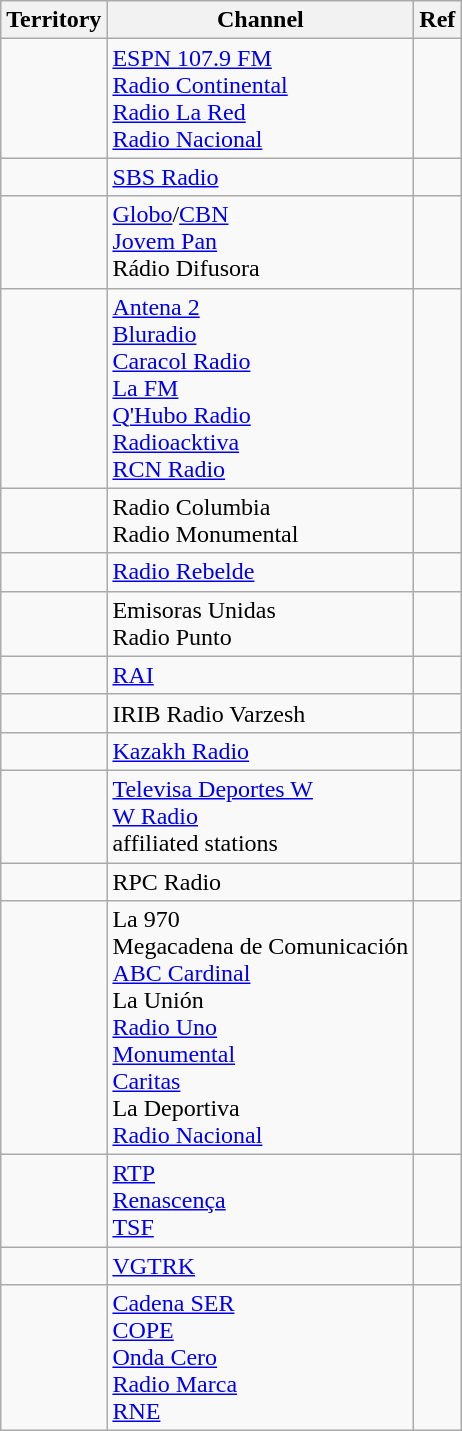<table class="wikitable">
<tr>
<th>Territory</th>
<th>Channel</th>
<th>Ref</th>
</tr>
<tr>
<td></td>
<td><a href='#'>ESPN 107.9 FM</a><br><a href='#'>Radio Continental</a><br><a href='#'>Radio La Red</a><br><a href='#'>Radio Nacional</a></td>
<td></td>
</tr>
<tr>
<td></td>
<td><a href='#'>SBS Radio</a></td>
<td></td>
</tr>
<tr>
<td></td>
<td><a href='#'>Globo</a>/<a href='#'>CBN</a><br><a href='#'>Jovem Pan</a><br>Rádio Difusora</td>
<td></td>
</tr>
<tr>
<td></td>
<td><a href='#'>Antena 2</a><br><a href='#'>Bluradio</a><br><a href='#'>Caracol Radio</a><br><a href='#'>La FM</a><br><a href='#'>Q'Hubo Radio</a><br><a href='#'>Radioacktiva</a><br><a href='#'>RCN Radio</a></td>
<td></td>
</tr>
<tr>
<td></td>
<td>Radio Columbia<br>Radio Monumental</td>
<td></td>
</tr>
<tr>
<td></td>
<td><a href='#'>Radio Rebelde</a></td>
<td></td>
</tr>
<tr>
<td></td>
<td>Emisoras Unidas<br>Radio Punto</td>
<td></td>
</tr>
<tr>
<td></td>
<td><a href='#'>RAI</a></td>
<td></td>
</tr>
<tr>
<td></td>
<td>IRIB Radio Varzesh</td>
<td></td>
</tr>
<tr>
<td></td>
<td><a href='#'>Kazakh Radio</a></td>
<td></td>
</tr>
<tr>
<td></td>
<td><a href='#'>Televisa Deportes W</a><br><a href='#'>W Radio</a><br>affiliated stations</td>
<td></td>
</tr>
<tr>
<td></td>
<td>RPC Radio</td>
<td></td>
</tr>
<tr>
<td></td>
<td>La 970<br>Megacadena de Comunicación<br><a href='#'>ABC Cardinal</a><br>La Unión<br><a href='#'>Radio Uno</a><br><a href='#'>Monumental</a><br><a href='#'>Caritas</a><br>La Deportiva<br><a href='#'>Radio Nacional</a></td>
<td></td>
</tr>
<tr>
<td></td>
<td><a href='#'>RTP</a><br><a href='#'>Renascença</a><br><a href='#'>TSF</a></td>
<td></td>
</tr>
<tr>
<td></td>
<td><a href='#'>VGTRK</a></td>
<td></td>
</tr>
<tr>
<td></td>
<td><a href='#'>Cadena SER</a><br><a href='#'>COPE</a><br><a href='#'>Onda Cero</a><br><a href='#'>Radio Marca</a><br><a href='#'>RNE</a></td>
<td></td>
</tr>
</table>
